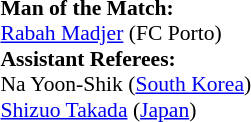<table width=100% style="font-size: 90%">
<tr>
<td><br><strong>Man of the Match:</strong>
<br><a href='#'>Rabah Madjer</a> (FC Porto)<br>
<strong>Assistant Referees:</strong>
<br>  Na Yoon-Shik (<a href='#'>South Korea</a>)
<br>  <a href='#'>Shizuo Takada</a> (<a href='#'>Japan</a>)</td>
</tr>
</table>
